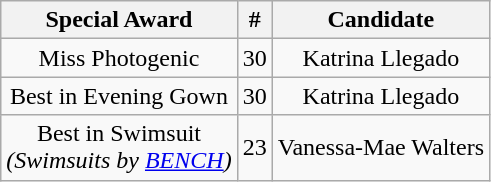<table class="wikitable" style="text-align: center;">
<tr>
<th>Special Award</th>
<th>#</th>
<th>Candidate</th>
</tr>
<tr>
<td>Miss Photogenic</td>
<td>30</td>
<td>Katrina Llegado</td>
</tr>
<tr>
<td>Best in Evening Gown</td>
<td>30</td>
<td>Katrina Llegado</td>
</tr>
<tr>
<td>Best in Swimsuit<br><em>(Swimsuits by <a href='#'>BENCH</a>)</em></td>
<td>23</td>
<td>Vanessa-Mae Walters</td>
</tr>
</table>
